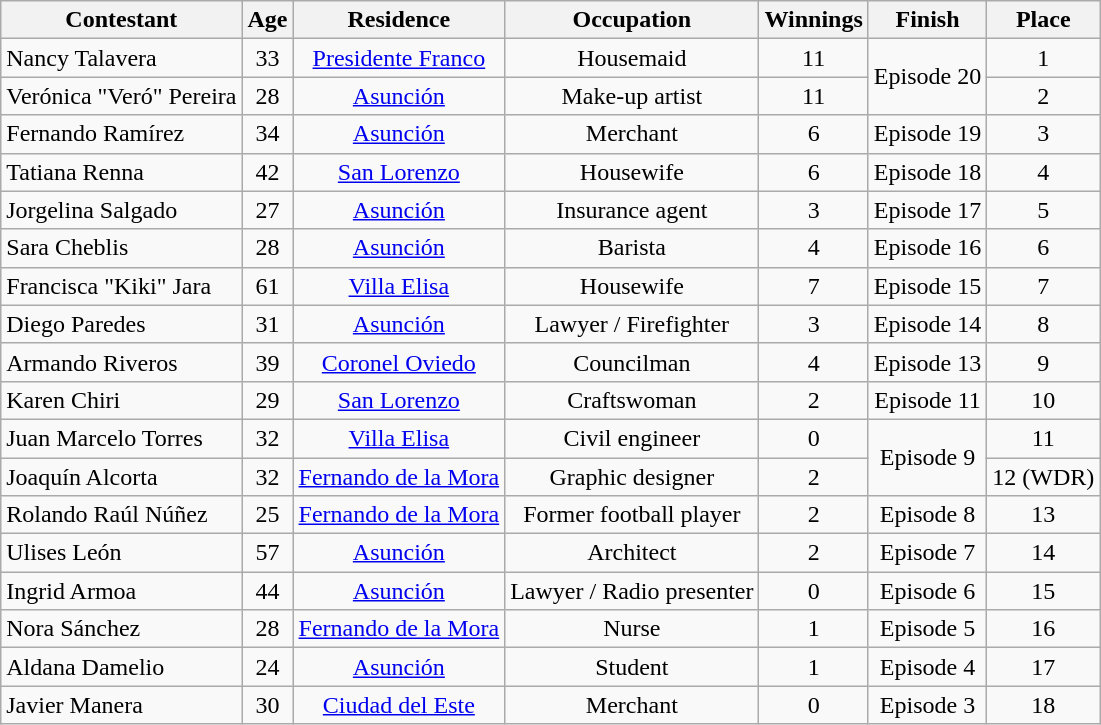<table class="wikitable sortable" style="text-align:center">
<tr>
<th>Contestant</th>
<th>Age</th>
<th>Residence</th>
<th>Occupation</th>
<th>Winnings</th>
<th>Finish</th>
<th>Place</th>
</tr>
<tr>
<td align="left">Nancy Talavera</td>
<td>33</td>
<td><a href='#'>Presidente Franco</a></td>
<td>Housemaid</td>
<td>11</td>
<td rowspan=2>Episode 20</td>
<td>1</td>
</tr>
<tr>
<td align="left">Verónica "Veró" Pereira</td>
<td>28</td>
<td><a href='#'>Asunción</a></td>
<td>Make-up artist</td>
<td>11</td>
<td>2</td>
</tr>
<tr>
<td align="left">Fernando Ramírez</td>
<td>34</td>
<td><a href='#'>Asunción</a></td>
<td>Merchant</td>
<td>6</td>
<td>Episode 19</td>
<td>3</td>
</tr>
<tr>
<td align="left">Tatiana Renna</td>
<td>42</td>
<td><a href='#'>San Lorenzo</a></td>
<td>Housewife</td>
<td>6</td>
<td>Episode 18</td>
<td>4</td>
</tr>
<tr>
<td align="left">Jorgelina Salgado</td>
<td>27</td>
<td><a href='#'>Asunción</a></td>
<td>Insurance agent</td>
<td>3</td>
<td>Episode 17</td>
<td>5</td>
</tr>
<tr>
<td align="left">Sara Cheblis</td>
<td>28</td>
<td><a href='#'>Asunción</a></td>
<td>Barista</td>
<td>4</td>
<td>Episode 16</td>
<td>6</td>
</tr>
<tr>
<td align="left">Francisca "Kiki" Jara</td>
<td>61</td>
<td><a href='#'>Villa Elisa</a></td>
<td>Housewife</td>
<td>7</td>
<td>Episode 15</td>
<td>7</td>
</tr>
<tr>
<td align="left">Diego Paredes</td>
<td>31</td>
<td><a href='#'>Asunción</a></td>
<td>Lawyer / Firefighter</td>
<td>3</td>
<td>Episode 14</td>
<td>8</td>
</tr>
<tr>
<td align="left">Armando Riveros</td>
<td>39</td>
<td><a href='#'>Coronel Oviedo</a></td>
<td>Councilman</td>
<td>4</td>
<td>Episode 13</td>
<td>9</td>
</tr>
<tr>
<td align="left">Karen Chiri</td>
<td>29</td>
<td><a href='#'>San Lorenzo</a></td>
<td>Craftswoman</td>
<td>2</td>
<td>Episode 11</td>
<td>10</td>
</tr>
<tr>
<td align="left">Juan Marcelo Torres</td>
<td>32</td>
<td><a href='#'>Villa Elisa</a></td>
<td>Civil engineer</td>
<td>0</td>
<td rowspan=2>Episode 9</td>
<td>11</td>
</tr>
<tr>
<td align="left">Joaquín Alcorta</td>
<td>32</td>
<td><a href='#'>Fernando de la Mora</a></td>
<td>Graphic designer</td>
<td>2</td>
<td>12 (WDR)</td>
</tr>
<tr>
<td align="left">Rolando Raúl Núñez</td>
<td>25</td>
<td><a href='#'>Fernando de la Mora</a></td>
<td>Former football player</td>
<td>2</td>
<td>Episode 8</td>
<td>13</td>
</tr>
<tr>
<td align="left">Ulises León</td>
<td>57</td>
<td><a href='#'>Asunción</a></td>
<td>Architect</td>
<td>2</td>
<td>Episode 7</td>
<td>14</td>
</tr>
<tr>
<td align="left">Ingrid Armoa</td>
<td>44</td>
<td><a href='#'>Asunción</a></td>
<td>Lawyer / Radio presenter</td>
<td>0</td>
<td>Episode 6</td>
<td>15</td>
</tr>
<tr>
<td align="left">Nora Sánchez</td>
<td>28</td>
<td><a href='#'>Fernando de la Mora</a></td>
<td>Nurse</td>
<td>1</td>
<td>Episode 5</td>
<td>16</td>
</tr>
<tr>
<td align="left">Aldana Damelio</td>
<td>24</td>
<td><a href='#'>Asunción</a></td>
<td>Student</td>
<td>1</td>
<td>Episode 4</td>
<td>17</td>
</tr>
<tr>
<td align="left">Javier Manera</td>
<td>30</td>
<td><a href='#'>Ciudad del Este</a></td>
<td>Merchant</td>
<td>0</td>
<td>Episode 3</td>
<td>18</td>
</tr>
</table>
